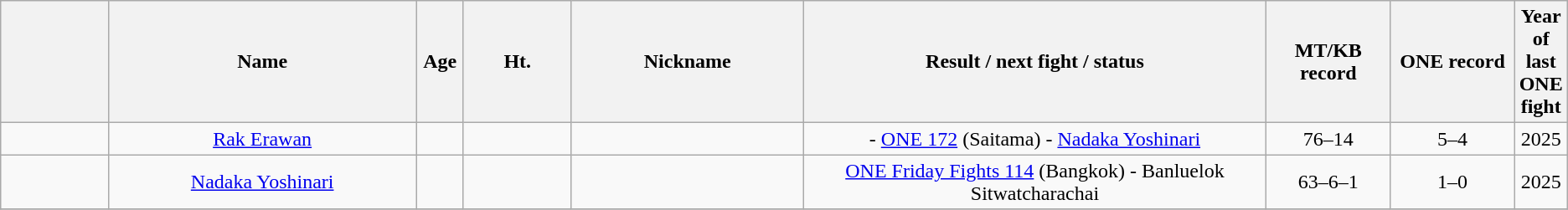<table class="wikitable sortable" style="text-align:center">
<tr>
<th width=7%></th>
<th width=20%>Name</th>
<th width=3%>Age</th>
<th width=7%>Ht.</th>
<th width=15%>Nickname</th>
<th width=30%>Result / next fight / status</th>
<th width=8%>MT/KB record</th>
<th width=8%>ONE record</th>
<th width=8%>Year of last ONE fight</th>
</tr>
<tr style="display:none;">
<td>!a</td>
<td>!a</td>
<td>!a</td>
<td>-9999</td>
</tr>
<tr>
<td></td>
<td><a href='#'>Rak Erawan</a></td>
<td></td>
<td></td>
<td></td>
<td> - <a href='#'>ONE 172</a> (Saitama) - <a href='#'>Nadaka Yoshinari</a></td>
<td>76–14</td>
<td>5–4</td>
<td>2025</td>
</tr>
<tr>
<td></td>
<td><a href='#'>Nadaka Yoshinari</a></td>
<td></td>
<td></td>
<td></td>
<td><a href='#'>ONE Friday Fights 114</a> (Bangkok) - Banluelok Sitwatcharachai</td>
<td>63–6–1</td>
<td>1–0</td>
<td>2025</td>
</tr>
<tr>
</tr>
</table>
